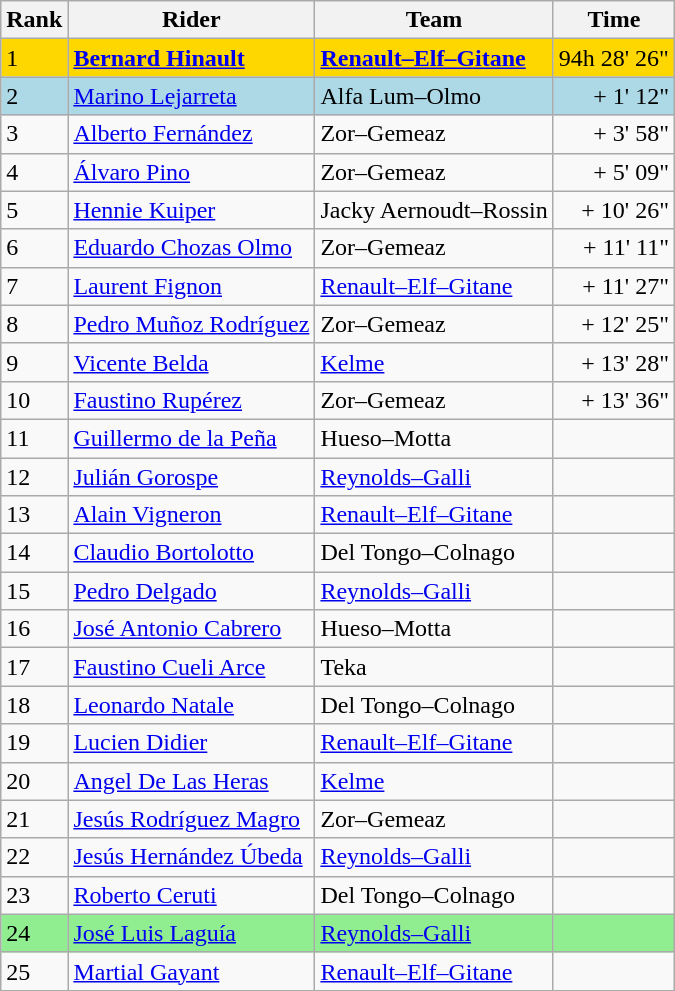<table class="wikitable">
<tr>
<th>Rank</th>
<th>Rider</th>
<th>Team</th>
<th>Time</th>
</tr>
<tr bgcolor=gold>
<td>1</td>
<td>	<strong><a href='#'>Bernard Hinault</a></strong></td>
<td><strong><a href='#'>Renault–Elf–Gitane</a></strong></td>
<td align="right">94h 28' 26"</td>
</tr>
<tr bgcolor=lightblue>
<td>2</td>
<td>	<a href='#'>Marino Lejarreta</a></td>
<td>Alfa Lum–Olmo</td>
<td align="right">+ 1' 12"</td>
</tr>
<tr>
<td>3</td>
<td>	<a href='#'>Alberto Fernández</a></td>
<td>Zor–Gemeaz</td>
<td align="right">+ 3' 58"</td>
</tr>
<tr>
<td>4</td>
<td>	<a href='#'>Álvaro Pino</a></td>
<td>Zor–Gemeaz</td>
<td align="right">+ 5' 09"</td>
</tr>
<tr>
<td>5</td>
<td>	<a href='#'>Hennie Kuiper</a></td>
<td>Jacky Aernoudt–Rossin</td>
<td align="right">+ 10' 26"</td>
</tr>
<tr>
<td>6</td>
<td>	<a href='#'>Eduardo Chozas Olmo</a></td>
<td>Zor–Gemeaz</td>
<td align="right">+ 11' 11"</td>
</tr>
<tr>
<td>7</td>
<td>	<a href='#'>Laurent Fignon</a></td>
<td><a href='#'>Renault–Elf–Gitane</a></td>
<td align="right">+ 11' 27"</td>
</tr>
<tr>
<td>8</td>
<td>	<a href='#'>Pedro Muñoz Rodríguez</a></td>
<td>Zor–Gemeaz</td>
<td align="right">+ 12' 25"</td>
</tr>
<tr>
<td>9</td>
<td>	<a href='#'>Vicente Belda</a></td>
<td><a href='#'>Kelme</a></td>
<td align="right">+ 13' 28"</td>
</tr>
<tr>
<td>10</td>
<td>	<a href='#'>Faustino Rupérez</a></td>
<td>Zor–Gemeaz</td>
<td align="right">+ 13' 36"</td>
</tr>
<tr>
<td>11</td>
<td>	<a href='#'>Guillermo de la Peña</a></td>
<td>Hueso–Motta</td>
<td align="right"></td>
</tr>
<tr>
<td>12</td>
<td>	<a href='#'>Julián Gorospe</a></td>
<td><a href='#'>Reynolds–Galli</a></td>
<td align="right"></td>
</tr>
<tr>
<td>13</td>
<td>	<a href='#'>Alain Vigneron</a></td>
<td><a href='#'>Renault–Elf–Gitane</a></td>
<td align="right"></td>
</tr>
<tr>
<td>14</td>
<td>	<a href='#'>Claudio Bortolotto</a></td>
<td>Del Tongo–Colnago</td>
<td align="right"></td>
</tr>
<tr>
<td>15</td>
<td>	<a href='#'>Pedro Delgado</a></td>
<td><a href='#'>Reynolds–Galli</a></td>
<td align="right"></td>
</tr>
<tr>
<td>16</td>
<td>	<a href='#'>José Antonio Cabrero</a></td>
<td>Hueso–Motta</td>
<td align="right"></td>
</tr>
<tr>
<td>17</td>
<td>	<a href='#'>Faustino Cueli Arce</a></td>
<td>Teka</td>
<td align="right"></td>
</tr>
<tr>
<td>18</td>
<td>	<a href='#'>Leonardo Natale</a></td>
<td>Del Tongo–Colnago</td>
<td align="right"></td>
</tr>
<tr>
<td>19</td>
<td>	<a href='#'>Lucien Didier</a></td>
<td><a href='#'>Renault–Elf–Gitane</a></td>
<td align="right"></td>
</tr>
<tr>
<td>20</td>
<td>	<a href='#'>Angel De Las Heras</a></td>
<td><a href='#'>Kelme</a></td>
<td align="right"></td>
</tr>
<tr>
<td>21</td>
<td>	<a href='#'>Jesús Rodríguez Magro</a></td>
<td>Zor–Gemeaz</td>
<td align="right"></td>
</tr>
<tr>
<td>22</td>
<td>	<a href='#'>Jesús Hernández Úbeda</a></td>
<td><a href='#'>Reynolds–Galli</a></td>
<td align="right"></td>
</tr>
<tr>
<td>23</td>
<td>	<a href='#'>Roberto Ceruti</a></td>
<td>Del Tongo–Colnago</td>
<td align="right"></td>
</tr>
<tr bgcolor=lightgreen>
<td>24</td>
<td>	<a href='#'>José Luis Laguía</a></td>
<td><a href='#'>Reynolds–Galli</a></td>
<td align="right"></td>
</tr>
<tr>
<td>25</td>
<td>	<a href='#'>Martial Gayant</a></td>
<td><a href='#'>Renault–Elf–Gitane</a></td>
<td align="right"></td>
</tr>
</table>
